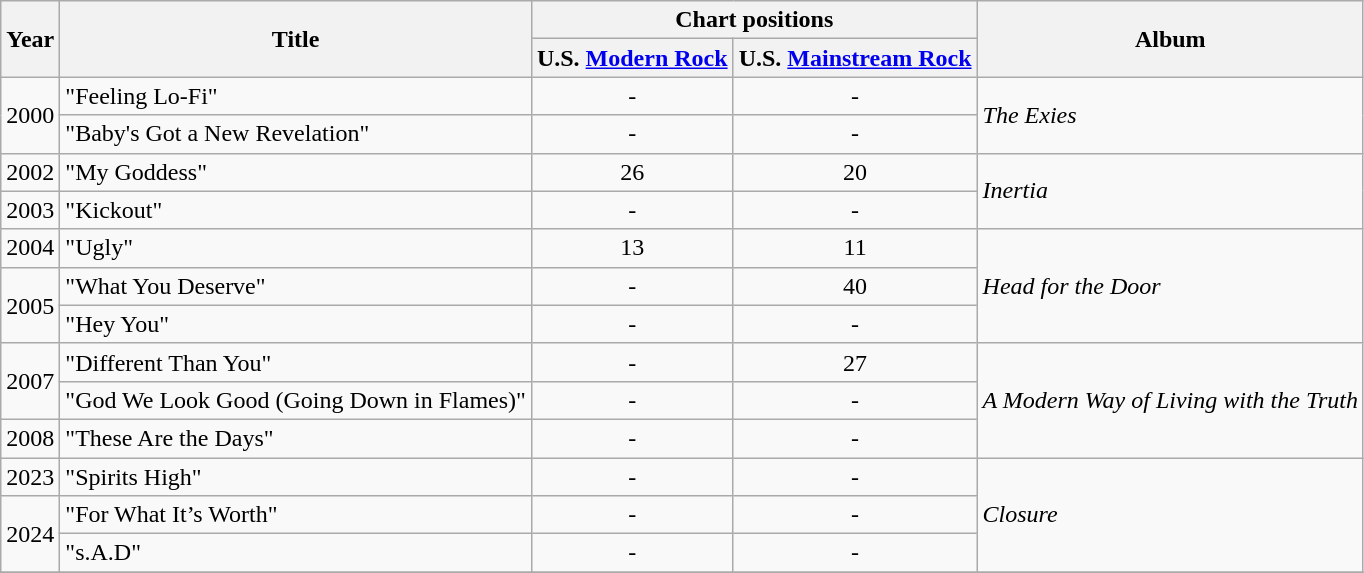<table class="wikitable">
<tr>
<th rowspan="2">Year</th>
<th rowspan="2">Title</th>
<th colspan="2">Chart positions</th>
<th rowspan="2">Album</th>
</tr>
<tr>
<th>U.S. <a href='#'>Modern Rock</a></th>
<th>U.S. <a href='#'>Mainstream Rock</a></th>
</tr>
<tr>
<td rowspan="2">2000</td>
<td>"Feeling Lo-Fi"</td>
<td align="center">-</td>
<td align="center">-</td>
<td rowspan="2"><em>The Exies</em></td>
</tr>
<tr>
<td>"Baby's Got a New Revelation"</td>
<td align="center">-</td>
<td align="center">-</td>
</tr>
<tr>
<td>2002</td>
<td>"My Goddess"</td>
<td align="center">26</td>
<td align="center">20</td>
<td rowspan="2"><em>Inertia</em></td>
</tr>
<tr>
<td>2003</td>
<td>"Kickout"</td>
<td align="center">-</td>
<td align="center">-</td>
</tr>
<tr>
<td>2004</td>
<td>"Ugly"</td>
<td align="center">13</td>
<td align="center">11</td>
<td rowspan="3"><em>Head for the Door</em></td>
</tr>
<tr>
<td rowspan="2">2005</td>
<td>"What You Deserve"</td>
<td align="center">-</td>
<td align="center">40</td>
</tr>
<tr>
<td>"Hey You"</td>
<td align="center">-</td>
<td align="center">-</td>
</tr>
<tr>
<td rowspan="2">2007</td>
<td>"Different Than You"</td>
<td align="center">-</td>
<td align="center">27</td>
<td rowspan="3"><em>A Modern Way of Living with the Truth</em></td>
</tr>
<tr>
<td>"God We Look Good (Going Down in Flames)"</td>
<td align="center">-</td>
<td align="center">-</td>
</tr>
<tr>
<td>2008</td>
<td>"These Are the Days"</td>
<td align="center">-</td>
<td align="center">-</td>
</tr>
<tr>
<td>2023</td>
<td>"Spirits High"</td>
<td align="center">-</td>
<td align="center">-</td>
<td rowspan="3"><em>Closure</em></td>
</tr>
<tr>
<td rowspan="2">2024</td>
<td>"For What It’s Worth"</td>
<td align="center">-</td>
<td align="center">-</td>
</tr>
<tr>
<td>"s.A.D"</td>
<td align="center">-</td>
<td align="center">-</td>
</tr>
<tr>
</tr>
</table>
